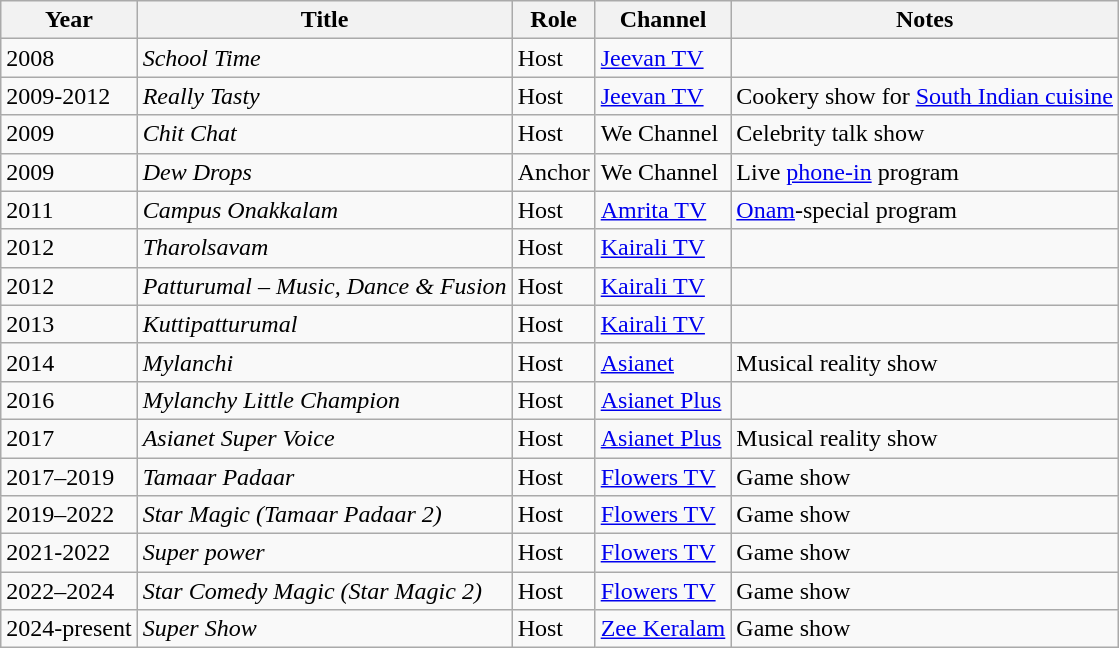<table class="wikitable">
<tr>
<th>Year</th>
<th>Title</th>
<th>Role</th>
<th>Channel</th>
<th>Notes</th>
</tr>
<tr>
<td>2008</td>
<td><em>School Time</em></td>
<td>Host</td>
<td><a href='#'>Jeevan TV</a></td>
<td></td>
</tr>
<tr>
<td>2009-2012</td>
<td><em>Really Tasty</em></td>
<td>Host</td>
<td><a href='#'>Jeevan TV</a></td>
<td>Cookery show for <a href='#'>South Indian cuisine</a></td>
</tr>
<tr>
<td>2009</td>
<td><em>Chit Chat</em></td>
<td>Host</td>
<td>We Channel</td>
<td>Celebrity talk show</td>
</tr>
<tr>
<td>2009</td>
<td><em>Dew Drops</em></td>
<td>Anchor</td>
<td>We Channel</td>
<td>Live <a href='#'>phone-in</a> program</td>
</tr>
<tr>
<td>2011</td>
<td><em>Campus Onakkalam</em></td>
<td>Host</td>
<td><a href='#'>Amrita TV</a></td>
<td><a href='#'>Onam</a>-special program</td>
</tr>
<tr>
<td>2012</td>
<td><em>Tharolsavam</em></td>
<td>Host</td>
<td><a href='#'>Kairali TV</a></td>
<td></td>
</tr>
<tr>
<td>2012</td>
<td><em>Patturumal – Music, Dance & Fusion</em></td>
<td>Host</td>
<td><a href='#'>Kairali TV</a></td>
<td></td>
</tr>
<tr>
<td>2013</td>
<td><em>Kuttipatturumal</em></td>
<td>Host</td>
<td><a href='#'>Kairali TV</a></td>
<td></td>
</tr>
<tr>
<td>2014</td>
<td><em>Mylanchi</em></td>
<td>Host</td>
<td><a href='#'>Asianet</a></td>
<td>Musical reality show</td>
</tr>
<tr>
<td>2016</td>
<td><em>Mylanchy Little Champion</em></td>
<td>Host</td>
<td><a href='#'>Asianet Plus</a></td>
<td></td>
</tr>
<tr>
<td>2017</td>
<td><em>Asianet Super Voice</em></td>
<td>Host</td>
<td><a href='#'>Asianet Plus</a></td>
<td>Musical reality show</td>
</tr>
<tr>
<td>2017–2019</td>
<td><em>Tamaar Padaar</em></td>
<td>Host</td>
<td><a href='#'>Flowers TV</a></td>
<td>Game show</td>
</tr>
<tr>
<td>2019–2022</td>
<td><em>Star Magic (Tamaar Padaar 2)</em></td>
<td>Host</td>
<td><a href='#'>Flowers TV</a></td>
<td>Game show</td>
</tr>
<tr>
<td>2021-2022</td>
<td><em>Super power</em></td>
<td>Host</td>
<td><a href='#'>Flowers TV</a></td>
<td>Game show</td>
</tr>
<tr>
<td>2022–2024</td>
<td><em>Star Comedy Magic (Star Magic 2)</em></td>
<td>Host</td>
<td><a href='#'>Flowers TV</a></td>
<td>Game show</td>
</tr>
<tr>
<td>2024-present</td>
<td><em>Super Show</em></td>
<td>Host</td>
<td><a href='#'>Zee Keralam</a></td>
<td>Game show</td>
</tr>
</table>
